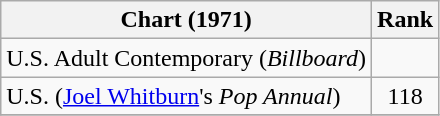<table class="wikitable">
<tr>
<th>Chart (1971)</th>
<th style="text-align:center;">Rank</th>
</tr>
<tr>
<td>U.S. Adult Contemporary (<em>Billboard</em>)</td>
<td></td>
</tr>
<tr>
<td>U.S. (<a href='#'>Joel Whitburn</a>'s <em>Pop Annual</em>)</td>
<td style="text-align:center;">118</td>
</tr>
<tr>
</tr>
</table>
